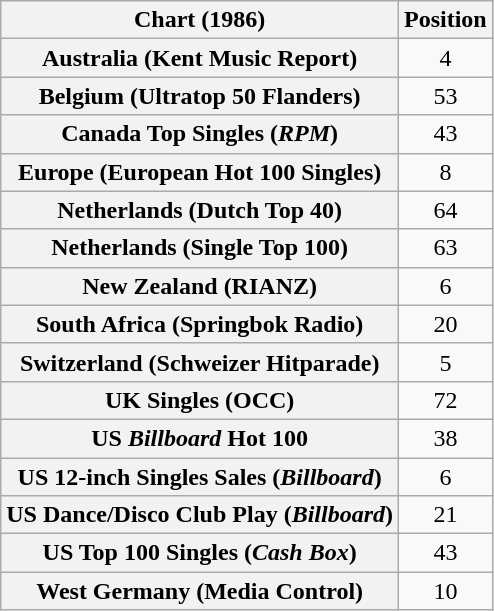<table class="wikitable sortable plainrowheaders" style="text-align:center">
<tr>
<th scope="col">Chart (1986)</th>
<th scope="col">Position</th>
</tr>
<tr>
<th scope="row">Australia (Kent Music Report)</th>
<td>4</td>
</tr>
<tr>
<th scope="row">Belgium (Ultratop 50 Flanders)</th>
<td>53</td>
</tr>
<tr>
<th scope="row">Canada Top Singles (<em>RPM</em>)</th>
<td>43</td>
</tr>
<tr>
<th scope="row">Europe (European Hot 100 Singles)</th>
<td>8</td>
</tr>
<tr>
<th scope="row">Netherlands (Dutch Top 40)</th>
<td>64</td>
</tr>
<tr>
<th scope="row">Netherlands (Single Top 100)</th>
<td>63</td>
</tr>
<tr>
<th scope="row">New Zealand (RIANZ)</th>
<td>6</td>
</tr>
<tr>
<th scope="row">South Africa (Springbok Radio)</th>
<td>20</td>
</tr>
<tr>
<th scope="row">Switzerland (Schweizer Hitparade)</th>
<td>5</td>
</tr>
<tr>
<th scope="row">UK Singles (OCC)</th>
<td>72</td>
</tr>
<tr>
<th scope="row">US <em>Billboard</em> Hot 100</th>
<td>38</td>
</tr>
<tr>
<th scope="row">US 12-inch Singles Sales (<em>Billboard</em>)</th>
<td>6</td>
</tr>
<tr>
<th scope="row">US Dance/Disco Club Play (<em>Billboard</em>)</th>
<td>21</td>
</tr>
<tr>
<th scope="row">US Top 100 Singles (<em>Cash Box</em>)</th>
<td>43</td>
</tr>
<tr>
<th scope="row">West Germany (Media Control)</th>
<td>10</td>
</tr>
</table>
